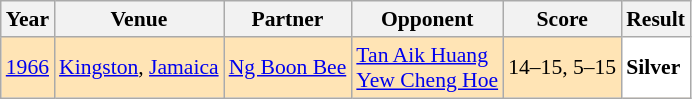<table class="sortable wikitable" style="font-size: 90%;">
<tr>
<th>Year</th>
<th>Venue</th>
<th>Partner</th>
<th>Opponent</th>
<th>Score</th>
<th>Result</th>
</tr>
<tr style="background:#FFE4B5">
<td align="center"><a href='#'>1966</a></td>
<td><a href='#'>Kingston</a>, <a href='#'>Jamaica</a></td>
<td> <a href='#'>Ng Boon Bee</a></td>
<td> <a href='#'>Tan Aik Huang</a><br> <a href='#'>Yew Cheng Hoe</a></td>
<td>14–15, 5–15</td>
<td style="text-align:left; background:white"> <strong>Silver</strong></td>
</tr>
</table>
